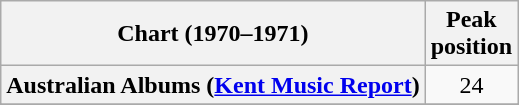<table class="wikitable sortable plainrowheaders">
<tr>
<th>Chart (1970–1971)</th>
<th>Peak<br>position</th>
</tr>
<tr>
<th scope=row>Australian Albums (<a href='#'>Kent Music Report</a>)</th>
<td style="text-align:center;">24</td>
</tr>
<tr>
</tr>
<tr>
</tr>
<tr>
</tr>
</table>
